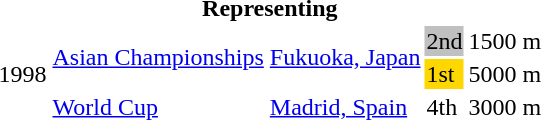<table>
<tr>
<th colspan="5">Representing </th>
</tr>
<tr>
<td rowspan=3>1998</td>
<td rowspan=2><a href='#'>Asian Championships</a></td>
<td rowspan=2><a href='#'>Fukuoka, Japan</a></td>
<td bgcolor="silver">2nd</td>
<td>1500 m</td>
</tr>
<tr>
<td bgcolor="gold">1st</td>
<td>5000 m</td>
</tr>
<tr>
<td><a href='#'>World Cup</a></td>
<td><a href='#'>Madrid, Spain</a></td>
<td>4th</td>
<td>3000 m</td>
</tr>
</table>
